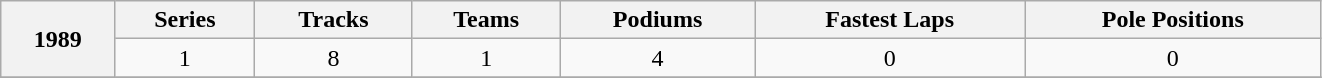<table class="wikitable" width="881px">
<tr>
<th scope="col" rowspan="2">1989</th>
<th scope="col">Series</th>
<th scope="col">Tracks</th>
<th scope="col">Teams</th>
<th scope="col">Podiums</th>
<th scope="col">Fastest Laps</th>
<th scope="col">Pole Positions</th>
</tr>
<tr>
<td style="text-align:center">1</td>
<td style="text-align:center">8</td>
<td style="text-align:center">1</td>
<td style="text-align:center">4</td>
<td style="text-align:center">0</td>
<td style="text-align:center">0</td>
</tr>
<tr>
</tr>
</table>
